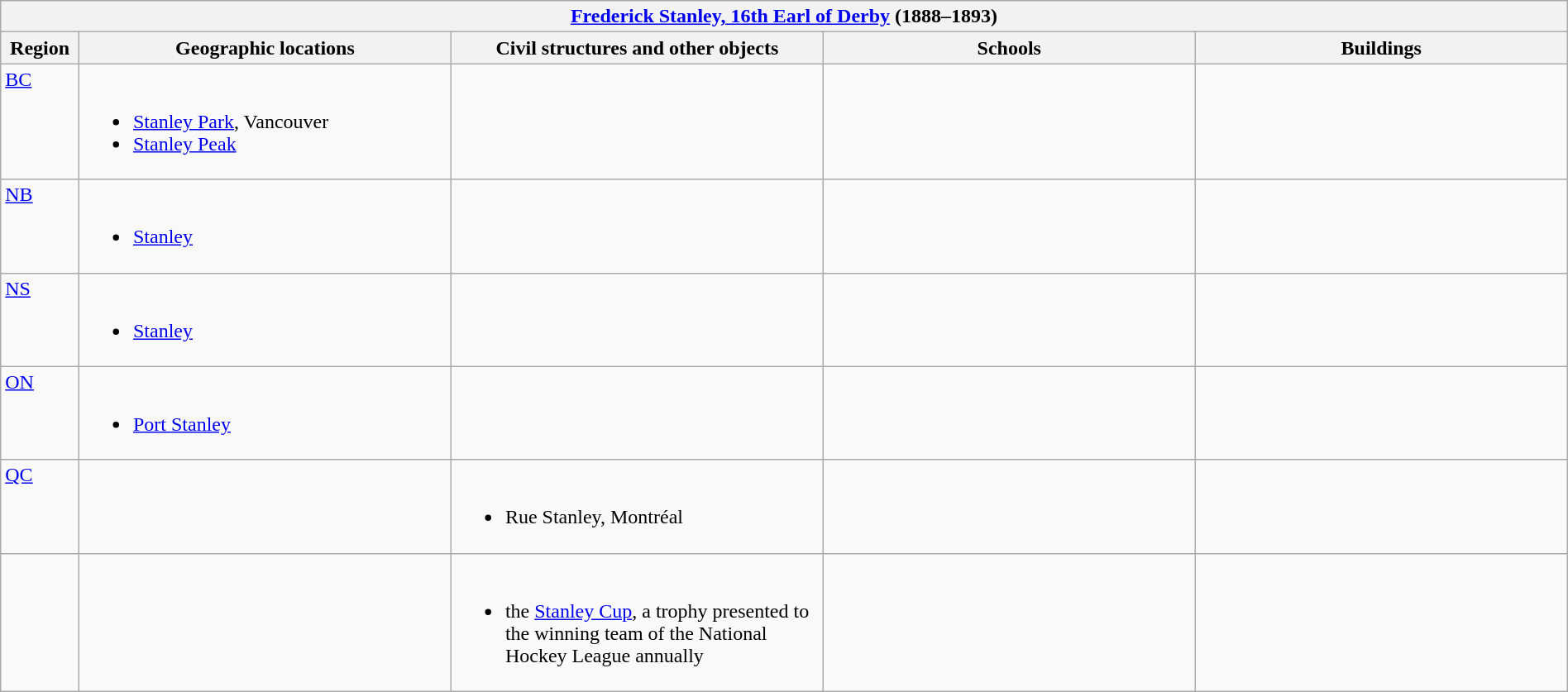<table class="wikitable" width="100%">
<tr>
<th colspan="5"> <a href='#'>Frederick Stanley, 16th Earl of Derby</a> (1888–1893)</th>
</tr>
<tr>
<th width="5%">Region</th>
<th width="23.75%">Geographic locations</th>
<th width="23.75%">Civil structures and other objects</th>
<th width="23.75%">Schools</th>
<th width="23.75%">Buildings</th>
</tr>
<tr>
<td align=left valign=top> <a href='#'>BC</a></td>
<td align=left valign=top><br><ul><li><a href='#'>Stanley Park</a>, Vancouver</li><li><a href='#'>Stanley Peak</a></li></ul></td>
<td></td>
<td></td>
<td></td>
</tr>
<tr>
<td align=left valign=top> <a href='#'>NB</a></td>
<td align=left valign=top><br><ul><li><a href='#'>Stanley</a></li></ul></td>
<td></td>
<td></td>
<td></td>
</tr>
<tr>
<td align=left valign=top> <a href='#'>NS</a></td>
<td align=left valign=top><br><ul><li><a href='#'>Stanley</a></li></ul></td>
<td></td>
<td></td>
<td></td>
</tr>
<tr>
<td align=left valign=top> <a href='#'>ON</a></td>
<td align=left valign=top><br><ul><li><a href='#'>Port Stanley</a></li></ul></td>
<td></td>
<td></td>
<td></td>
</tr>
<tr>
<td align=left valign=top> <a href='#'>QC</a></td>
<td></td>
<td align=left valign=top><br><ul><li>Rue Stanley, Montréal</li></ul></td>
<td></td>
<td></td>
</tr>
<tr>
<td></td>
<td></td>
<td align=left valign=top><br><ul><li>the <a href='#'>Stanley Cup</a>, a trophy presented to the winning team of the National Hockey League annually</li></ul></td>
<td></td>
<td></td>
</tr>
</table>
